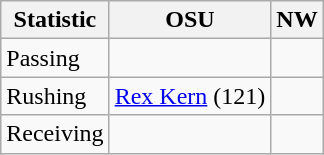<table class="wikitable">
<tr>
<th>Statistic</th>
<th>OSU</th>
<th>NW</th>
</tr>
<tr>
<td>Passing</td>
<td></td>
<td></td>
</tr>
<tr>
<td>Rushing</td>
<td><a href='#'>Rex Kern</a> (121)</td>
<td></td>
</tr>
<tr>
<td>Receiving</td>
<td></td>
<td></td>
</tr>
</table>
